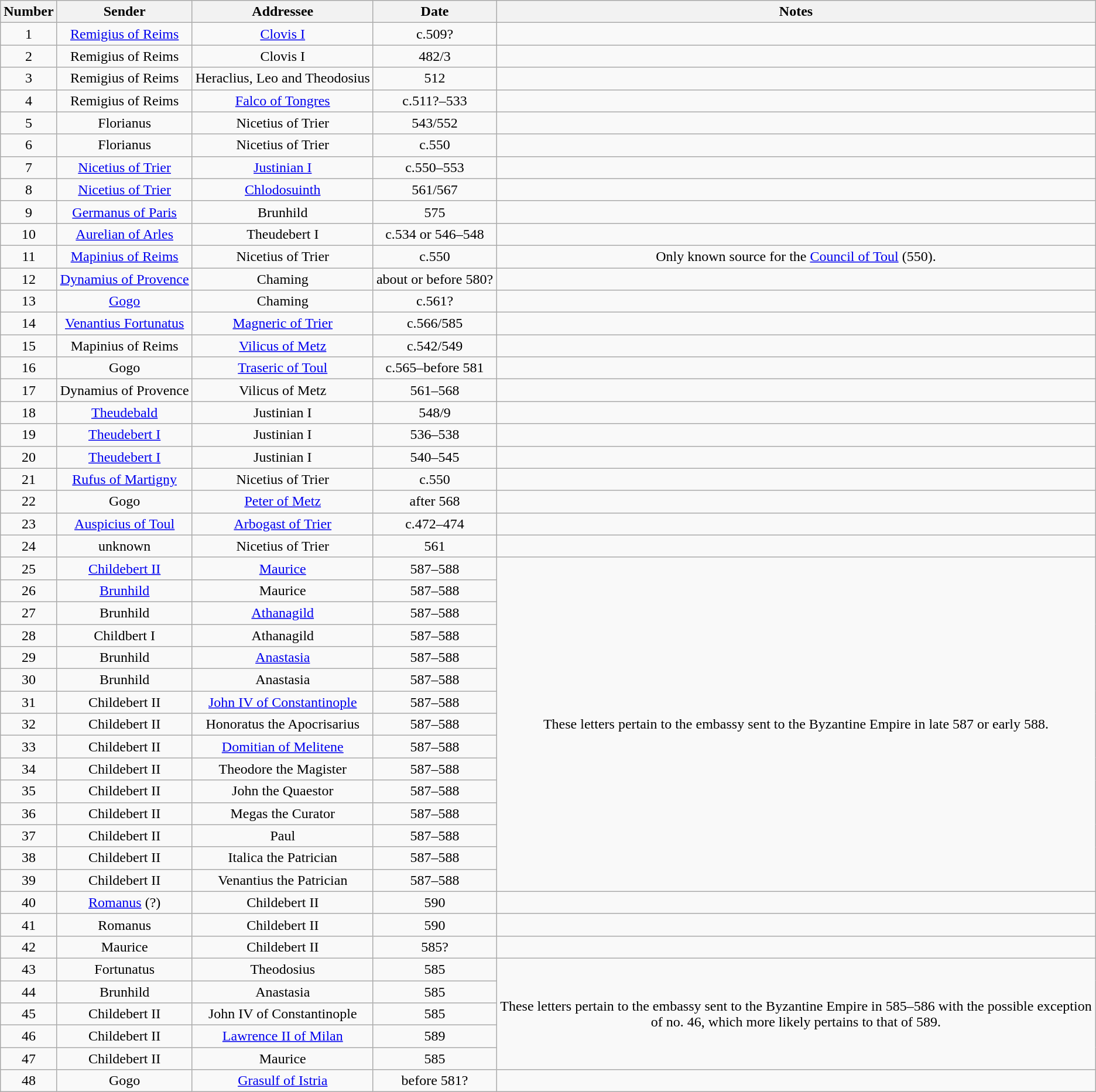<table class="wikitable" style="text-align:center;">
<tr>
<th>Number</th>
<th>Sender</th>
<th>Addressee</th>
<th>Date</th>
<th>Notes</th>
</tr>
<tr>
<td>1</td>
<td><a href='#'>Remigius of Reims</a></td>
<td><a href='#'>Clovis I</a></td>
<td>c.509?</td>
<td></td>
</tr>
<tr>
<td>2</td>
<td>Remigius of Reims</td>
<td>Clovis I</td>
<td>482/3</td>
<td></td>
</tr>
<tr>
<td>3</td>
<td>Remigius of Reims</td>
<td style="white-space: nowrap;">Heraclius, Leo and Theodosius</td>
<td>512</td>
<td></td>
</tr>
<tr>
<td>4</td>
<td>Remigius of Reims</td>
<td><a href='#'>Falco of Tongres</a></td>
<td>c.511?–533</td>
<td></td>
</tr>
<tr>
<td>5</td>
<td>Florianus</td>
<td>Nicetius of Trier</td>
<td>543/552</td>
<td></td>
</tr>
<tr>
<td>6</td>
<td>Florianus</td>
<td>Nicetius of Trier</td>
<td>c.550</td>
<td></td>
</tr>
<tr>
<td>7</td>
<td><a href='#'>Nicetius of Trier</a></td>
<td><a href='#'>Justinian I</a></td>
<td>c.550–553</td>
<td></td>
</tr>
<tr>
<td>8</td>
<td><a href='#'>Nicetius of Trier</a></td>
<td><a href='#'>Chlodosuinth</a></td>
<td>561/567</td>
<td></td>
</tr>
<tr>
<td>9</td>
<td><a href='#'>Germanus of Paris</a></td>
<td>Brunhild</td>
<td>575</td>
<td></td>
</tr>
<tr>
<td>10</td>
<td><a href='#'>Aurelian of Arles</a></td>
<td>Theudebert I</td>
<td>c.534 or 546–548</td>
<td></td>
</tr>
<tr>
<td>11</td>
<td><a href='#'>Mapinius of Reims</a></td>
<td>Nicetius of Trier</td>
<td>c.550</td>
<td>Only known source for the <a href='#'>Council of Toul</a> (550).</td>
</tr>
<tr>
<td>12</td>
<td style="white-space: nowrap;"><a href='#'>Dynamius of Provence</a></td>
<td>Chaming</td>
<td style="white-space: nowrap;">about or before 580?</td>
<td></td>
</tr>
<tr>
<td>13</td>
<td><a href='#'>Gogo</a></td>
<td>Chaming</td>
<td>c.561?</td>
<td></td>
</tr>
<tr>
<td>14</td>
<td><a href='#'>Venantius Fortunatus</a></td>
<td><a href='#'>Magneric of Trier</a></td>
<td>c.566/585</td>
<td></td>
</tr>
<tr>
<td>15</td>
<td>Mapinius of Reims</td>
<td><a href='#'>Vilicus of Metz</a></td>
<td>c.542/549</td>
<td></td>
</tr>
<tr>
<td>16</td>
<td>Gogo</td>
<td><a href='#'>Traseric of Toul</a></td>
<td>c.565–before 581</td>
<td></td>
</tr>
<tr>
<td>17</td>
<td>Dynamius of Provence</td>
<td>Vilicus of Metz</td>
<td>561–568</td>
<td></td>
</tr>
<tr>
<td>18</td>
<td><a href='#'>Theudebald</a></td>
<td>Justinian I</td>
<td>548/9</td>
<td></td>
</tr>
<tr>
<td>19</td>
<td><a href='#'>Theudebert I</a></td>
<td>Justinian I</td>
<td>536–538</td>
<td></td>
</tr>
<tr>
<td>20</td>
<td><a href='#'>Theudebert I</a></td>
<td>Justinian I</td>
<td>540–545</td>
<td></td>
</tr>
<tr>
<td>21</td>
<td><a href='#'>Rufus of Martigny</a></td>
<td>Nicetius of Trier</td>
<td>c.550</td>
<td></td>
</tr>
<tr>
<td>22</td>
<td>Gogo</td>
<td><a href='#'>Peter of Metz</a></td>
<td>after 568</td>
<td></td>
</tr>
<tr>
<td>23</td>
<td><a href='#'>Auspicius of Toul</a></td>
<td><a href='#'>Arbogast of Trier</a></td>
<td>c.472–474</td>
<td></td>
</tr>
<tr>
<td>24</td>
<td>unknown</td>
<td>Nicetius of Trier</td>
<td>561</td>
<td></td>
</tr>
<tr>
<td>25</td>
<td><a href='#'>Childebert II</a></td>
<td><a href='#'>Maurice</a></td>
<td>587–588</td>
<td rowspan="15">These letters pertain to the embassy sent to the Byzantine Empire in late 587 or early 588.</td>
</tr>
<tr>
<td>26</td>
<td><a href='#'>Brunhild</a></td>
<td>Maurice</td>
<td>587–588</td>
</tr>
<tr>
<td>27</td>
<td>Brunhild</td>
<td><a href='#'>Athanagild</a></td>
<td>587–588</td>
</tr>
<tr>
<td>28</td>
<td>Childbert I</td>
<td>Athanagild</td>
<td>587–588</td>
</tr>
<tr>
<td>29</td>
<td>Brunhild</td>
<td><a href='#'>Anastasia</a></td>
<td>587–588</td>
</tr>
<tr>
<td>30</td>
<td>Brunhild</td>
<td>Anastasia</td>
<td>587–588</td>
</tr>
<tr>
<td>31</td>
<td>Childebert II</td>
<td><a href='#'>John IV of Constantinople</a></td>
<td>587–588</td>
</tr>
<tr>
<td>32</td>
<td>Childebert II</td>
<td>Honoratus the Apocrisarius</td>
<td>587–588</td>
</tr>
<tr>
<td>33</td>
<td>Childebert II</td>
<td><a href='#'>Domitian of Melitene</a></td>
<td>587–588</td>
</tr>
<tr>
<td>34</td>
<td>Childebert II</td>
<td>Theodore the Magister</td>
<td>587–588</td>
</tr>
<tr>
<td>35</td>
<td>Childebert II</td>
<td>John the Quaestor</td>
<td>587–588</td>
</tr>
<tr>
<td>36</td>
<td>Childebert II</td>
<td>Megas the Curator</td>
<td>587–588</td>
</tr>
<tr>
<td>37</td>
<td>Childebert II</td>
<td>Paul</td>
<td>587–588</td>
</tr>
<tr>
<td>38</td>
<td>Childebert II</td>
<td>Italica the Patrician</td>
<td>587–588</td>
</tr>
<tr>
<td>39</td>
<td>Childebert II</td>
<td>Venantius the Patrician</td>
<td>587–588</td>
</tr>
<tr>
<td>40</td>
<td><a href='#'>Romanus</a> (?)</td>
<td>Childebert II</td>
<td>590</td>
<td></td>
</tr>
<tr>
<td>41</td>
<td>Romanus</td>
<td>Childebert II</td>
<td>590</td>
<td></td>
</tr>
<tr>
<td>42</td>
<td>Maurice</td>
<td>Childebert II</td>
<td>585?</td>
<td></td>
</tr>
<tr>
<td>43</td>
<td>Fortunatus</td>
<td>Theodosius</td>
<td>585</td>
<td rowspan="5">These letters pertain to the embassy sent to the Byzantine Empire in 585–586 with the possible exception of no. 46, which more likely pertains to that of 589.</td>
</tr>
<tr>
<td>44</td>
<td>Brunhild</td>
<td>Anastasia</td>
<td>585</td>
</tr>
<tr>
<td>45</td>
<td>Childebert II</td>
<td>John IV of Constantinople</td>
<td>585</td>
</tr>
<tr>
<td>46</td>
<td>Childebert II</td>
<td><a href='#'>Lawrence II of Milan</a></td>
<td>589</td>
</tr>
<tr>
<td>47</td>
<td>Childebert II</td>
<td>Maurice</td>
<td>585</td>
</tr>
<tr>
<td>48</td>
<td>Gogo</td>
<td><a href='#'>Grasulf of Istria</a></td>
<td>before 581?</td>
<td></td>
</tr>
</table>
